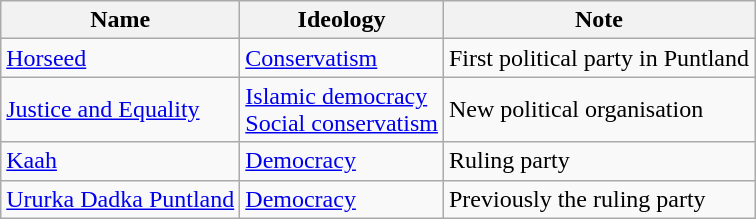<table class="wikitable">
<tr>
<th>Name</th>
<th>Ideology</th>
<th>Note</th>
</tr>
<tr>
<td><a href='#'>Horseed</a></td>
<td><a href='#'>Conservatism</a></td>
<td>First political party in Puntland</td>
</tr>
<tr>
<td><a href='#'>Justice and Equality</a></td>
<td><a href='#'>Islamic democracy</a><br><a href='#'>Social conservatism</a></td>
<td>New political organisation</td>
</tr>
<tr>
<td><a href='#'>Kaah</a></td>
<td><a href='#'>Democracy</a></td>
<td>Ruling party</td>
</tr>
<tr>
<td><a href='#'>Ururka Dadka Puntland</a></td>
<td><a href='#'>Democracy</a></td>
<td>Previously the ruling party</td>
</tr>
</table>
